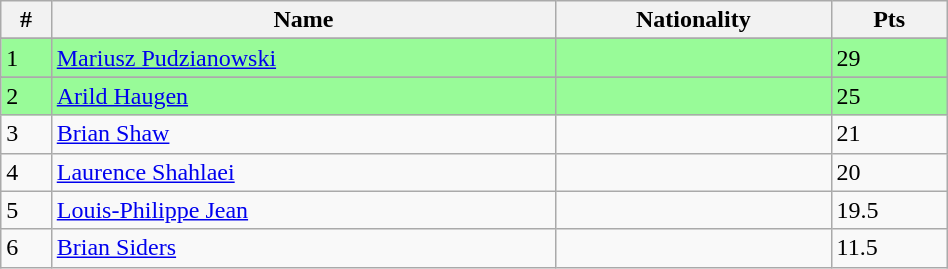<table class="wikitable" style="display: inline-table; width: 50%;">
<tr>
<th>#</th>
<th>Name</th>
<th>Nationality</th>
<th>Pts</th>
</tr>
<tr>
</tr>
<tr style="background:palegreen;">
<td>1</td>
<td><a href='#'>Mariusz Pudzianowski</a></td>
<td></td>
<td>29</td>
</tr>
<tr>
</tr>
<tr style="background:palegreen;">
<td>2</td>
<td><a href='#'>Arild Haugen</a></td>
<td></td>
<td>25</td>
</tr>
<tr>
<td>3</td>
<td><a href='#'>Brian Shaw</a></td>
<td></td>
<td>21</td>
</tr>
<tr>
<td>4</td>
<td><a href='#'>Laurence Shahlaei</a></td>
<td></td>
<td>20</td>
</tr>
<tr>
<td>5</td>
<td><a href='#'>Louis-Philippe Jean</a></td>
<td></td>
<td>19.5</td>
</tr>
<tr>
<td>6</td>
<td><a href='#'>Brian Siders</a></td>
<td></td>
<td>11.5</td>
</tr>
</table>
